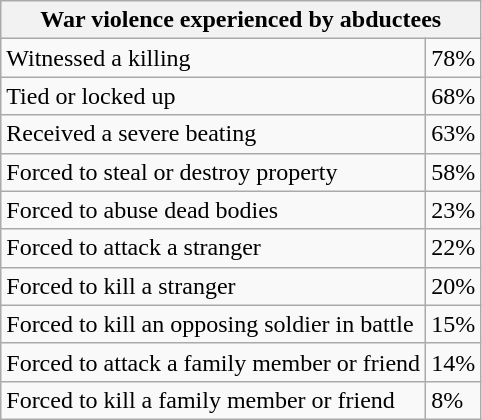<table class="wikitable floatleft">
<tr>
<th colspan=2>War violence experienced by abductees</th>
</tr>
<tr>
<td>Witnessed a killing</td>
<td>78%</td>
</tr>
<tr>
<td>Tied or locked up</td>
<td>68%</td>
</tr>
<tr>
<td>Received a severe beating</td>
<td>63%</td>
</tr>
<tr>
<td>Forced to steal or destroy property</td>
<td>58%</td>
</tr>
<tr>
<td>Forced to abuse dead bodies</td>
<td>23%</td>
</tr>
<tr>
<td>Forced to attack a stranger</td>
<td>22%</td>
</tr>
<tr>
<td>Forced to kill a stranger</td>
<td>20%</td>
</tr>
<tr>
<td>Forced to kill an opposing soldier in battle</td>
<td>15%</td>
</tr>
<tr>
<td>Forced to attack a family member or friend</td>
<td>14%</td>
</tr>
<tr>
<td>Forced to kill a family member or friend</td>
<td>8%</td>
</tr>
</table>
